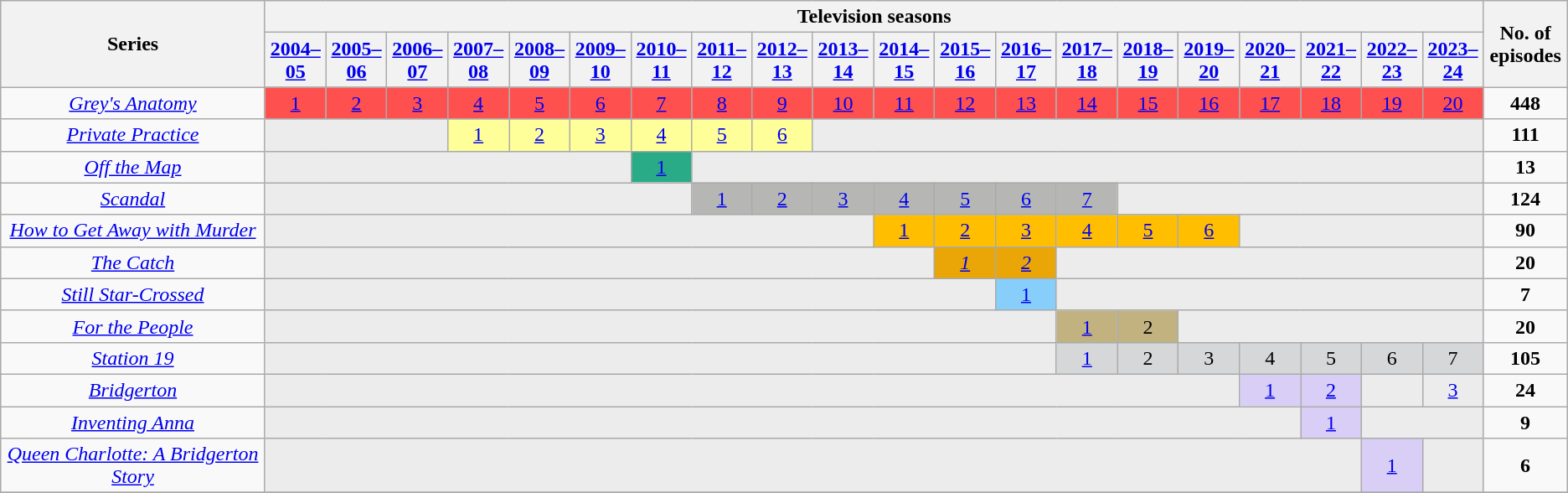<table class="wikitable">
<tr>
<th rowspan="2" style="width:15%;">Series</th>
<th colspan="20">Television seasons</th>
<th rowspan="2" style="width:5%;">No. of<br>episodes</th>
</tr>
<tr>
<th style="width:2.5%;"><a href='#'>2004–05</a></th>
<th style="width:2.5%;"><a href='#'>2005–06</a></th>
<th style="width:2.5%;"><a href='#'>2006–07</a></th>
<th style="width:2.5%;"><a href='#'>2007–08</a></th>
<th style="width:2.5%;"><a href='#'>2008–09</a></th>
<th style="width:2.5%;"><a href='#'>2009–10</a></th>
<th style="width:2.5%;"><a href='#'>2010–11</a></th>
<th style="width:2.5%;"><a href='#'>2011–12</a></th>
<th style="width:2.5%;"><a href='#'>2012–13</a></th>
<th style="width:2.5%;"><a href='#'>2013–14</a></th>
<th style="width:2.5%;"><a href='#'>2014–15</a></th>
<th style="width:2.5%;"><a href='#'>2015–16</a></th>
<th style="width:2.5%;"><a href='#'>2016–17</a></th>
<th style="width:2.5%;"><a href='#'>2017–18</a></th>
<th style="width:2.5%;"><a href='#'>2018–19</a></th>
<th style="width:2.5%;"><a href='#'>2019–20</a></th>
<th style="width:2.5%;"><a href='#'>2020–21</a></th>
<th style="width:2.5%;"><a href='#'>2021–22</a></th>
<th style="width:2.5%;"><a href='#'>2022–23</a></th>
<th style="width:2.5%;"><a href='#'>2023–24</a></th>
</tr>
<tr style="text-align:center;">
<td><em><a href='#'>Grey's Anatomy</a></em></td>
<td style="background:#ff5050; text-align:center;"><a href='#'>1</a></td>
<td style="background:#ff5050; text-align:center;"><a href='#'>2</a></td>
<td style="background:#ff5050; text-align:center;"><a href='#'>3</a></td>
<td style="background:#ff5050; text-align:center;"><a href='#'>4</a></td>
<td style="background:#ff5050; text-align:center;"><a href='#'>5</a></td>
<td style="background:#ff5050; text-align:center;"><a href='#'>6</a></td>
<td style="background:#ff5050; text-align:center;"><a href='#'>7</a></td>
<td style="background:#ff5050; text-align:center;"><a href='#'>8</a></td>
<td style="background:#ff5050; text-align:center;"><a href='#'>9</a></td>
<td style="background:#ff5050; text-align:center;"><a href='#'>10</a></td>
<td style="background:#ff5050; text-align:center;"><a href='#'>11</a></td>
<td style="background:#ff5050; text-align:center;"><a href='#'>12</a></td>
<td style="background:#ff5050; text-align:center;"><a href='#'>13</a></td>
<td style="background:#ff5050; text-align:center;"><a href='#'>14</a></td>
<td style="background:#ff5050; text-align:center;"><a href='#'>15</a></td>
<td style="background:#ff5050; text-align:center;"><a href='#'>16</a></td>
<td style="background:#ff5050; text-align:center;"><a href='#'>17</a></td>
<td style="background:#ff5050; text-align:center;"><a href='#'>18</a></td>
<td style="background:#ff5050; text-align:center;"><a href='#'>19</a></td>
<td style="background:#ff5050; text-align:center;"><a href='#'>20</a></td>
<td><strong>448</strong></td>
</tr>
<tr style="text-align:center;">
<td><em><a href='#'>Private Practice</a></em></td>
<td colspan="3" style="background:#ececec; color:gray; vertical-align:middle; text-align:center;" class="table-na"></td>
<td style="background:#ff9; text-align:center;"><a href='#'>1</a></td>
<td style="background:#ff9; text-align:center;"><a href='#'>2</a></td>
<td style="background:#ff9; text-align:center;"><a href='#'>3</a></td>
<td style="background:#ff9; text-align:center;"><a href='#'>4</a></td>
<td style="background:#ff9; text-align:center;"><a href='#'>5</a></td>
<td style="background:#ff9; text-align:center;"><a href='#'>6</a></td>
<td colspan="11" style="background:#ececec; color:gray; vertical-align:middle; text-align:center;" class="table-na"></td>
<td><strong>111</strong></td>
</tr>
<tr style="text-align:center;">
<td><em><a href='#'>Off the Map</a></em></td>
<td colspan="6" style="background:#ececec; color:gray; vertical-align:middle; text-align:center;" class="table-na"></td>
<td style="background:#29AB87; text-align:center;"><a href='#'>1</a></td>
<td colspan="13" style="background:#ececec; color:gray; vertical-align:middle; text-align:center;" class="table-na"></td>
<td><strong>13</strong></td>
</tr>
<tr style="text-align:center;">
<td><em><a href='#'>Scandal</a></em></td>
<td colspan="7" style="background:#ececec; color:gray; vertical-align:middle; text-align:center;" class="table-na"></td>
<td style="background:#b6b6b4; text-align:center;"><a href='#'>1</a></td>
<td style="background:#b6b6b4; text-align:center;"><a href='#'>2</a></td>
<td style="background:#b6b6b4; text-align:center;"><a href='#'>3</a></td>
<td style="background:#b6b6b4; text-align:center;"><a href='#'>4</a></td>
<td style="background:#b6b6b4; text-align:center;"><a href='#'>5</a></td>
<td style="background:#b6b6b4; text-align:center;"><a href='#'>6</a></td>
<td style="background:#b6b6b4; text-align:center;"><a href='#'>7</a></td>
<td colspan="6" style="background:#ececec; color:gray; vertical-align:middle; text-align:center;" class="table-na"></td>
<td><strong>124</strong></td>
</tr>
<tr style="text-align:center;">
<td nowrap><em><a href='#'>How to Get Away with Murder</a></em></td>
<td colspan="10" style="background:#ececec; color:gray; vertical-align:middle; text-align:center;" class="table-na"></td>
<td style="background:#ffbf00; text-align:center;"><a href='#'>1</a></td>
<td style="background:#ffbf00; text-align:center;"><a href='#'>2</a></td>
<td style="background:#ffbf00; text-align:center;"><a href='#'>3</a></td>
<td style="background:#ffbf00; text-align:center;"><a href='#'>4</a></td>
<td style="background:#ffbf00; text-align:center;"><a href='#'>5</a></td>
<td style="background:#ffbf00; text-align:center;"><a href='#'>6</a></td>
<td colspan="4" style="background:#ececec; color:gray; vertical-align:middle; text-align:center;" class="table-na"></td>
<td><strong>90</strong></td>
</tr>
<tr style="text-align:center;">
<td><em><a href='#'>The Catch</a></em></td>
<td colspan="11" style="background:#ececec; color:gray; vertical-align:middle; text-align:center;" class="table-na"></td>
<td style="background:#eaa606; text-align:center;"><em><a href='#'>1</a></em></td>
<td style="background:#eaa606; text-align:center;"><em><a href='#'>2</a></em></td>
<td colspan="7" style="background:#ececec; color:gray; vertical-align:middle; text-align:center;" class="table-na"></td>
<td><strong>20</strong></td>
</tr>
<tr style="text-align:center;">
<td><em><a href='#'>Still Star-Crossed</a></em></td>
<td colspan="12" style="background:#ececec; color:gray; vertical-align:middle; text-align:center;" class="table-na"></td>
<td style="background:#87cefa; text-align:center;"><a href='#'>1</a></td>
<td colspan="7" style="background:#ececec; color:gray; vertical-align:middle; text-align:center;" class="table-na"></td>
<td><strong>7</strong></td>
</tr>
<tr style="text-align:center;">
<td><em><a href='#'>For the People</a></em></td>
<td colspan="13" style="background:#ececec; color:gray; vertical-align:middle; text-align:center;" class="table-na"></td>
<td style="background:#C2B280; text-align:center;"><a href='#'>1</a></td>
<td style="background:#C2B280; text-align:center;">2</td>
<td colspan="5" style="background:#ececec; color:gray; vertical-align:middle; text-align:center;" class="table-na"></td>
<td><strong>20</strong></td>
</tr>
<tr style="text-align:center;">
<td><em><a href='#'>Station 19</a></em></td>
<td colspan="13" style="background:#ececec; color:gray; vertical-align:middle; text-align:center;" class="table-na"></td>
<td style="background:#D6D7D9; text-align:center;"><a href='#'>1</a></td>
<td style="background:#D6D7D9; text-align:center;">2</td>
<td style="background:#D6D7D9; text-align:center;">3</td>
<td style="background:#D6D7D9; text-align:center;">4</td>
<td style="background:#D6D7D9; text-align:center;">5</td>
<td style="background:#D6D7D9; text-align:center;">6</td>
<td style="background:#D6D7D9; text-align:center;">7</td>
<td><strong>105</strong></td>
</tr>
<tr style="text-align:center;">
<td><em><a href='#'>Bridgerton</a></em></td>
<td colspan="16" style="background:#ececec; color:purple; vertical-align:middle; text-align:center;" class="table-na"></td>
<td style="background:#D8CEF6; text-align:center;"><a href='#'>1</a></td>
<td style="background:#D8CEF6; text-align:center;"><a href='#'>2</a></td>
<td colspan="1" style="background:#ececec; color:purple; vertical-align:middle; text-align:center;" class="table-na"></td>
<td colspan="1" style="background:#ececec; vertical-align:middle; text-align:center;"style="background:#D8CEF6; text-align:center;"><a href='#'>3</a></td>
<td><strong>24</strong></td>
</tr>
<tr style="text-align:center;">
<td><em><a href='#'>Inventing Anna</a></em></td>
<td colspan="17" style="background:#ececec; color:gray; vertical-align:middle; text-align:center;" class="table-na"></td>
<td style="background:#D8CEF6; text-align:center;"><a href='#'>1</a></td>
<td colspan="2" style="background:#ececec; color:gray; vertical-align:middle; text-align:center;" class="table-na"></td>
<td><strong>9</strong></td>
</tr>
<tr style="text-align:center;">
<td><em><a href='#'>Queen Charlotte: A Bridgerton Story</a></em></td>
<td colspan="18" style="background:#ececec; color:gray; vertical-align:middle; text-align:center;" class="table-na"></td>
<td style="background:#D8CEF6; text-align:center;"><a href='#'>1</a></td>
<td colspan="1" style="background:#ececec; color:gray; vertical-align:middle; text-align:center;" class="table-na"></td>
<td><strong>6</strong></td>
</tr>
<tr style="text-align:center;">
</tr>
</table>
